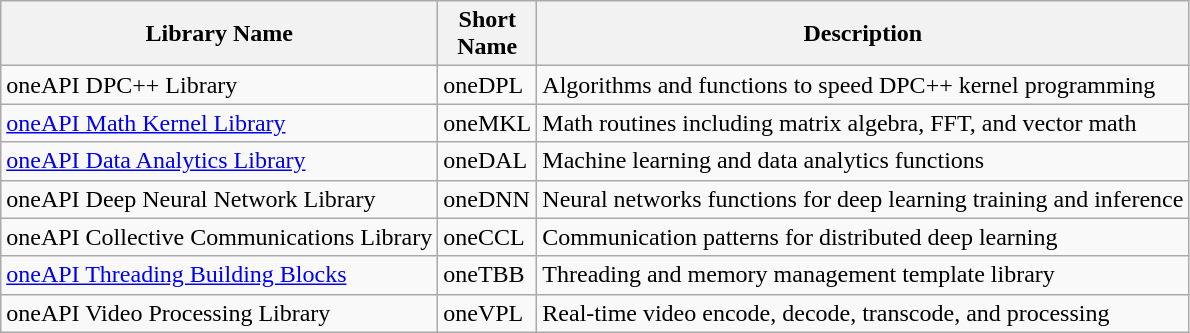<table class="wikitable">
<tr>
<th><strong>Library Name</strong></th>
<th><strong>Short</strong><br><strong>Name</strong></th>
<th><strong>Description</strong></th>
</tr>
<tr>
<td>oneAPI DPC++ Library</td>
<td>oneDPL</td>
<td>Algorithms and functions to speed DPC++ kernel programming</td>
</tr>
<tr>
<td><a href='#'>oneAPI Math Kernel Library</a></td>
<td>oneMKL</td>
<td>Math routines including matrix algebra, FFT, and vector math</td>
</tr>
<tr>
<td><a href='#'>oneAPI Data Analytics Library</a></td>
<td>oneDAL</td>
<td>Machine learning and data analytics functions</td>
</tr>
<tr>
<td>oneAPI Deep Neural Network Library</td>
<td>oneDNN</td>
<td>Neural networks functions for deep learning training and inference</td>
</tr>
<tr>
<td>oneAPI Collective Communications Library</td>
<td>oneCCL</td>
<td>Communication patterns for distributed deep learning</td>
</tr>
<tr>
<td><a href='#'>oneAPI Threading Building Blocks</a></td>
<td>oneTBB</td>
<td>Threading and memory management template library</td>
</tr>
<tr>
<td>oneAPI Video Processing Library</td>
<td>oneVPL</td>
<td>Real-time video encode, decode, transcode, and processing</td>
</tr>
</table>
